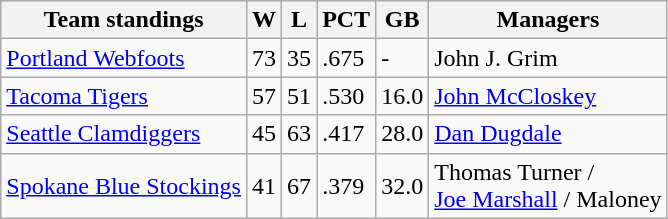<table class="wikitable">
<tr>
<th>Team standings</th>
<th>W</th>
<th>L</th>
<th>PCT</th>
<th>GB</th>
<th>Managers</th>
</tr>
<tr>
<td><a href='#'>Portland Webfoots</a></td>
<td>73</td>
<td>35</td>
<td>.675</td>
<td>-</td>
<td>John J. Grim</td>
</tr>
<tr>
<td><a href='#'>Tacoma Tigers</a></td>
<td>57</td>
<td>51</td>
<td>.530</td>
<td>16.0</td>
<td><a href='#'>John McCloskey</a></td>
</tr>
<tr>
<td><a href='#'>Seattle Clamdiggers</a></td>
<td>45</td>
<td>63</td>
<td>.417</td>
<td>28.0</td>
<td><a href='#'>Dan Dugdale</a></td>
</tr>
<tr>
<td><a href='#'>Spokane Blue Stockings</a></td>
<td>41</td>
<td>67</td>
<td>.379</td>
<td>32.0</td>
<td>Thomas Turner /<br> <a href='#'>Joe Marshall</a> / Maloney</td>
</tr>
</table>
